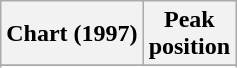<table class="wikitable sortable plainrowheaders" style="text-align:center">
<tr>
<th>Chart (1997)</th>
<th>Peak<br>position</th>
</tr>
<tr>
</tr>
<tr>
</tr>
<tr>
</tr>
<tr>
</tr>
<tr>
</tr>
<tr>
</tr>
<tr>
</tr>
<tr>
</tr>
</table>
